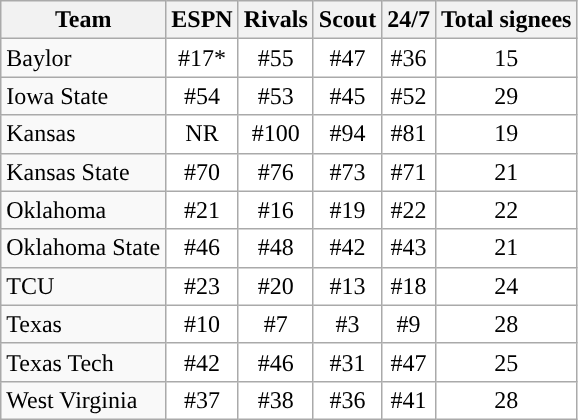<table class="wikitable sortable">
<tr>
<th>Team</th>
<th>ESPN</th>
<th>Rivals</th>
<th>Scout</th>
<th>24/7</th>
<th>Total signees</th>
</tr>
<tr>
<td>Baylor</td>
<td style="text-align:center; background:white">#17*</td>
<td style="text-align:center; background:white">#55</td>
<td style="text-align:center; background:white">#47</td>
<td style="text-align:center; background:white">#36</td>
<td style="text-align:center; background:white">15</td>
</tr>
<tr>
<td>Iowa State</td>
<td style="text-align:center; background:white">#54</td>
<td style="text-align:center; background:white">#53</td>
<td style="text-align:center; background:white">#45</td>
<td style="text-align:center; background:white">#52</td>
<td style="text-align:center; background:white">29</td>
</tr>
<tr>
<td>Kansas</td>
<td style="text-align:center; background:white">NR</td>
<td style="text-align:center; background:white">#100</td>
<td style="text-align:center; background:white">#94</td>
<td style="text-align:center; background:white">#81</td>
<td style="text-align:center; background:white">19</td>
</tr>
<tr>
<td>Kansas State</td>
<td style="text-align:center; background:white">#70</td>
<td style="text-align:center; background:white">#76</td>
<td style="text-align:center; background:white">#73</td>
<td style="text-align:center; background:white">#71</td>
<td style="text-align:center; background:white">21</td>
</tr>
<tr>
<td>Oklahoma</td>
<td style="text-align:center; background:white">#21</td>
<td style="text-align:center; background:white">#16</td>
<td style="text-align:center; background:white">#19</td>
<td style="text-align:center; background:white">#22</td>
<td style="text-align:center; background:white">22</td>
</tr>
<tr>
<td>Oklahoma State</td>
<td style="text-align:center; background:white">#46</td>
<td style="text-align:center; background:white">#48</td>
<td style="text-align:center; background:white">#42</td>
<td style="text-align:center; background:white">#43</td>
<td style="text-align:center; background:white">21</td>
</tr>
<tr>
<td>TCU</td>
<td style="text-align:center; background:white">#23</td>
<td style="text-align:center; background:white">#20</td>
<td style="text-align:center; background:white">#13</td>
<td style="text-align:center; background:white">#18</td>
<td style="text-align:center; background:white">24</td>
</tr>
<tr>
<td>Texas</td>
<td style="text-align:center; background:white">#10</td>
<td style="text-align:center; background:white">#7</td>
<td style="text-align:center; background:white">#3</td>
<td style="text-align:center; background:white">#9</td>
<td style="text-align:center; background:white">28</td>
</tr>
<tr>
<td>Texas Tech</td>
<td style="text-align:center; background:white">#42</td>
<td style="text-align:center; background:white">#46</td>
<td style="text-align:center; background:white">#31</td>
<td style="text-align:center; background:white">#47</td>
<td style="text-align:center; background:white">25</td>
</tr>
<tr>
<td>West Virginia</td>
<td style="text-align:center; background:white">#37</td>
<td style="text-align:center; background:white">#38</td>
<td style="text-align:center; background:white">#36</td>
<td style="text-align:center; background:white">#41</td>
<td style="text-align:center; background:white">28</td>
</tr>
</table>
